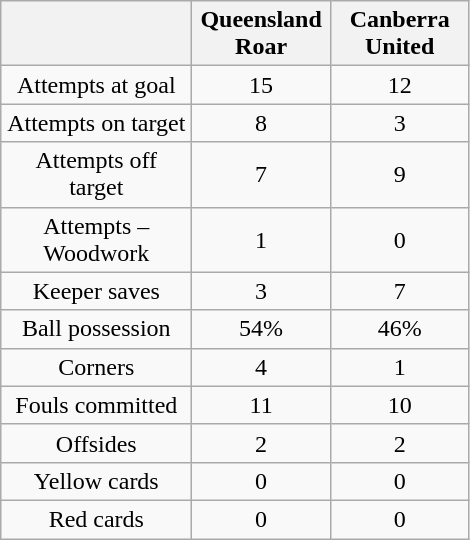<table class="wikitable" style="text-align: center">
<tr>
<th width=120></th>
<th width=85>Queensland Roar</th>
<th width=85>Canberra United</th>
</tr>
<tr>
<td>Attempts at goal</td>
<td>15</td>
<td>12</td>
</tr>
<tr>
<td>Attempts on target</td>
<td>8</td>
<td>3</td>
</tr>
<tr>
<td>Attempts off target</td>
<td>7</td>
<td>9</td>
</tr>
<tr>
<td>Attempts – Woodwork</td>
<td>1</td>
<td>0</td>
</tr>
<tr>
<td>Keeper saves</td>
<td>3</td>
<td>7</td>
</tr>
<tr>
<td>Ball possession</td>
<td>54%</td>
<td>46%</td>
</tr>
<tr>
<td>Corners</td>
<td>4</td>
<td>1</td>
</tr>
<tr>
<td>Fouls committed</td>
<td>11</td>
<td>10</td>
</tr>
<tr>
<td>Offsides</td>
<td>2</td>
<td>2</td>
</tr>
<tr>
<td>Yellow cards</td>
<td>0</td>
<td>0</td>
</tr>
<tr>
<td>Red cards</td>
<td>0</td>
<td>0</td>
</tr>
</table>
